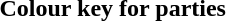<table class="toccolours">
<tr>
<th>Colour key for parties</th>
</tr>
<tr>
<td><br>


</td>
</tr>
</table>
